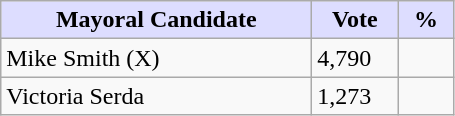<table class="wikitable">
<tr>
<th style="background:#ddf; width:200px;">Mayoral Candidate </th>
<th style="background:#ddf; width:50px;">Vote</th>
<th style="background:#ddf; width:30px;">%</th>
</tr>
<tr>
<td>Mike Smith (X)</td>
<td>4,790</td>
<td></td>
</tr>
<tr>
<td>Victoria Serda</td>
<td>1,273</td>
<td></td>
</tr>
</table>
